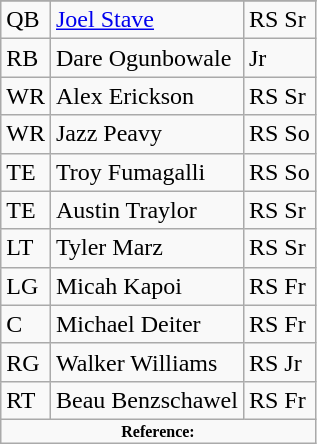<table class="wikitable">
<tr>
</tr>
<tr>
<td>QB</td>
<td><a href='#'>Joel Stave</a></td>
<td>RS Sr</td>
</tr>
<tr>
<td>RB</td>
<td>Dare Ogunbowale</td>
<td>Jr</td>
</tr>
<tr>
<td>WR</td>
<td>Alex Erickson</td>
<td>RS Sr</td>
</tr>
<tr>
<td>WR</td>
<td>Jazz Peavy</td>
<td>RS So</td>
</tr>
<tr>
<td>TE</td>
<td>Troy Fumagalli</td>
<td>RS So</td>
</tr>
<tr>
<td>TE</td>
<td>Austin Traylor</td>
<td>RS Sr</td>
</tr>
<tr>
<td>LT</td>
<td>Tyler Marz</td>
<td>RS Sr</td>
</tr>
<tr>
<td>LG</td>
<td>Micah Kapoi</td>
<td>RS Fr</td>
</tr>
<tr>
<td>C</td>
<td>Michael Deiter</td>
<td>RS Fr</td>
</tr>
<tr>
<td>RG</td>
<td>Walker Williams</td>
<td>RS Jr</td>
</tr>
<tr>
<td>RT</td>
<td>Beau Benzschawel</td>
<td>RS Fr</td>
</tr>
<tr>
<td colspan="3"  style="font-size:8pt; text-align:center;"><strong>Reference:</strong></td>
</tr>
</table>
